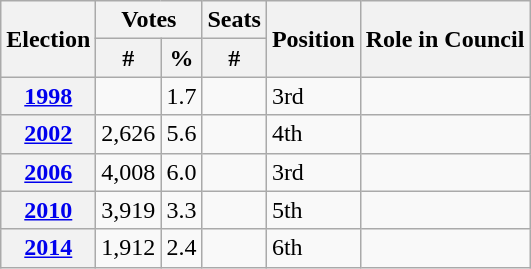<table class="wikitable">
<tr>
<th rowspan=2>Election</th>
<th colspan=2>Votes</th>
<th>Seats</th>
<th rowspan=2>Position</th>
<th rowspan=2>Role in Council</th>
</tr>
<tr>
<th>#</th>
<th>%</th>
<th>#</th>
</tr>
<tr>
<th><a href='#'>1998</a></th>
<td></td>
<td>1.7</td>
<td></td>
<td> 3rd</td>
<td></td>
</tr>
<tr>
<th><a href='#'>2002</a></th>
<td>2,626</td>
<td>5.6</td>
<td></td>
<td> 4th</td>
<td></td>
</tr>
<tr>
<th><a href='#'>2006</a></th>
<td>4,008</td>
<td>6.0</td>
<td></td>
<td> 3rd</td>
<td></td>
</tr>
<tr>
<th><a href='#'>2010</a></th>
<td>3,919</td>
<td>3.3</td>
<td></td>
<td> 5th</td>
<td></td>
</tr>
<tr>
<th><a href='#'>2014</a></th>
<td>1,912</td>
<td>2.4</td>
<td></td>
<td> 6th</td>
<td></td>
</tr>
</table>
